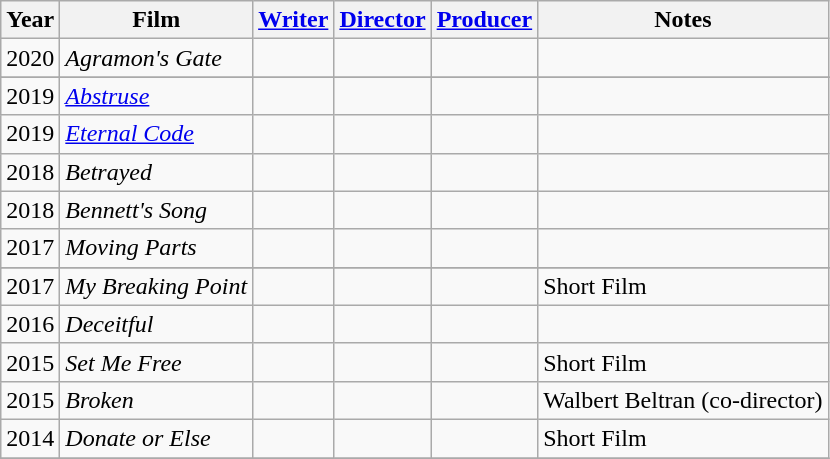<table class="wikitable sortable">
<tr>
<th>Year</th>
<th>Film</th>
<th><a href='#'>Writer</a></th>
<th><a href='#'>Director</a></th>
<th><a href='#'>Producer</a></th>
<th>Notes</th>
</tr>
<tr>
<td>2020</td>
<td><em>Agramon's Gate</em></td>
<td style="text-align:center;"></td>
<td style="text-align:center;"></td>
<td style="text-align:center;"></td>
<td></td>
</tr>
<tr>
</tr>
<tr>
<td>2019</td>
<td><em><a href='#'>Abstruse</a></em></td>
<td style="text-align:center;"></td>
<td style="text-align:center;"></td>
<td style="text-align:center;"></td>
<td></td>
</tr>
<tr>
<td>2019</td>
<td><em><a href='#'>Eternal Code</a></em></td>
<td style="text-align:center;"></td>
<td style="text-align:center;"></td>
<td style="text-align:center;"></td>
<td></td>
</tr>
<tr>
<td>2018</td>
<td><em>Betrayed</em></td>
<td style="text-align:center;"></td>
<td style="text-align:center;"></td>
<td style="text-align:center;"></td>
<td></td>
</tr>
<tr>
<td>2018</td>
<td><em>Bennett's Song</em></td>
<td style="text-align:center;"></td>
<td style="text-align:center;"></td>
<td style="text-align:center;"></td>
<td></td>
</tr>
<tr>
<td>2017</td>
<td><em>Moving Parts</em></td>
<td style="text-align:center;"></td>
<td style="text-align:center;"></td>
<td style="text-align:center;"></td>
<td></td>
</tr>
<tr>
</tr>
<tr>
<td>2017</td>
<td><em>My Breaking Point</em></td>
<td style="text-align:center;"></td>
<td style="text-align:center;"></td>
<td style="text-align:center;"></td>
<td>Short Film</td>
</tr>
<tr>
<td>2016</td>
<td><em>Deceitful</em></td>
<td style="text-align:center;"></td>
<td style="text-align:center;"></td>
<td style="text-align:center;"></td>
<td></td>
</tr>
<tr>
<td>2015</td>
<td><em>Set Me Free</em></td>
<td style="text-align:center;"></td>
<td style="text-align:center;"></td>
<td style="text-align:center;"></td>
<td>Short Film</td>
</tr>
<tr>
<td>2015</td>
<td><em>Broken</em></td>
<td style="text-align:center;"></td>
<td style="text-align:center;"></td>
<td style="text-align:center;"></td>
<td>Walbert Beltran (co-director)</td>
</tr>
<tr>
<td>2014</td>
<td><em>Donate or Else</em></td>
<td style="text-align:center;"></td>
<td style="text-align:center;"></td>
<td style="text-align:center;"></td>
<td>Short Film</td>
</tr>
<tr>
</tr>
</table>
